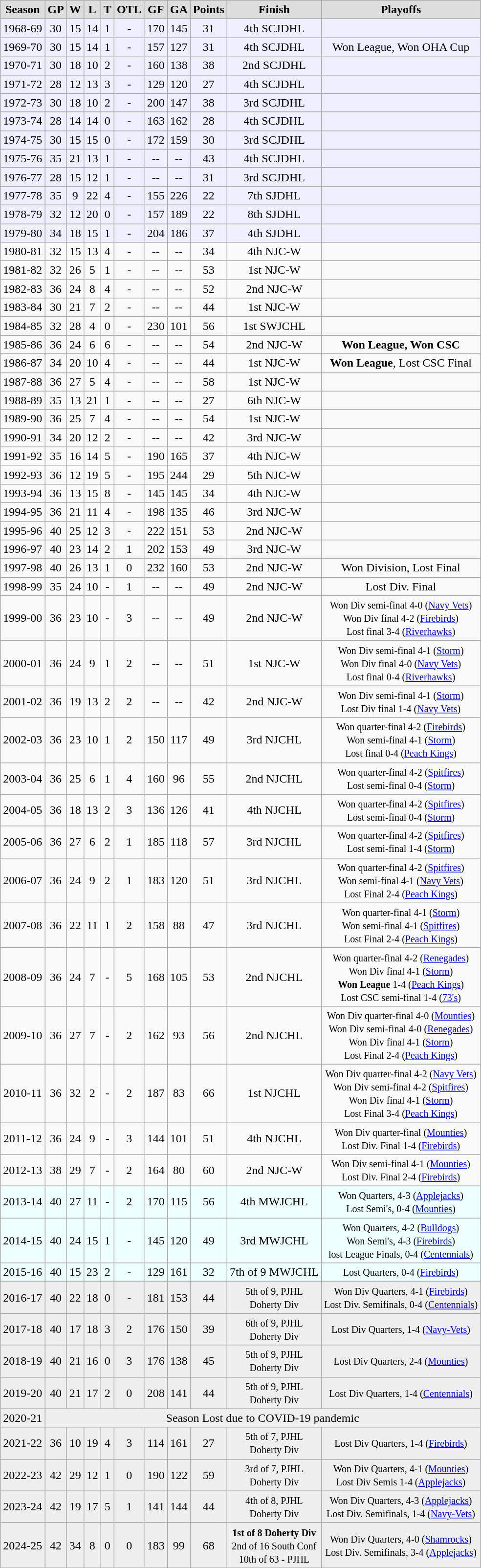<table class="wikitable">
<tr align="center"  bgcolor="#dddddd">
<td><strong>Season</strong></td>
<td><strong>GP </strong></td>
<td><strong> W </strong></td>
<td><strong> L </strong></td>
<td><strong> T </strong></td>
<td><strong>OTL</strong></td>
<td><strong>GF </strong></td>
<td><strong>GA </strong></td>
<td><strong>Points</strong></td>
<td><strong>Finish</strong></td>
<td><strong>Playoffs</strong></td>
</tr>
<tr align="center" bgcolor="#eeeeff">
<td>1968-69</td>
<td>30</td>
<td>15</td>
<td>14</td>
<td>1</td>
<td>-</td>
<td>170</td>
<td>145</td>
<td>31</td>
<td>4th SCJDHL</td>
<td></td>
</tr>
<tr align="center" bgcolor="#eeeeff">
<td>1969-70</td>
<td>30</td>
<td>15</td>
<td>14</td>
<td>1</td>
<td>-</td>
<td>157</td>
<td>127</td>
<td>31</td>
<td>4th SCJDHL</td>
<td>Won League, Won OHA Cup</td>
</tr>
<tr align="center" bgcolor="#eeeeff">
<td>1970-71</td>
<td>30</td>
<td>18</td>
<td>10</td>
<td>2</td>
<td>-</td>
<td>160</td>
<td>138</td>
<td>38</td>
<td>2nd SCJDHL</td>
<td></td>
</tr>
<tr align="center" bgcolor="#eeeeff">
<td>1971-72</td>
<td>28</td>
<td>12</td>
<td>13</td>
<td>3</td>
<td>-</td>
<td>129</td>
<td>120</td>
<td>27</td>
<td>4th SCJDHL</td>
<td></td>
</tr>
<tr align="center" bgcolor="#eeeeff">
<td>1972-73</td>
<td>30</td>
<td>18</td>
<td>10</td>
<td>2</td>
<td>-</td>
<td>200</td>
<td>147</td>
<td>38</td>
<td>3rd SCJDHL</td>
<td></td>
</tr>
<tr align="center" bgcolor="#eeeeff">
<td>1973-74</td>
<td>28</td>
<td>14</td>
<td>14</td>
<td>0</td>
<td>-</td>
<td>163</td>
<td>162</td>
<td>28</td>
<td>4th SCJDHL</td>
<td></td>
</tr>
<tr align="center" bgcolor="#eeeeff">
<td>1974-75</td>
<td>30</td>
<td>15</td>
<td>15</td>
<td>0</td>
<td>-</td>
<td>172</td>
<td>159</td>
<td>30</td>
<td>3rd SCJDHL</td>
<td></td>
</tr>
<tr align="center" bgcolor="#eeeeff">
<td>1975-76</td>
<td>35</td>
<td>21</td>
<td>13</td>
<td>1</td>
<td>-</td>
<td>--</td>
<td>--</td>
<td>43</td>
<td>4th SCJDHL</td>
<td></td>
</tr>
<tr align="center" bgcolor="#eeeeff">
<td>1976-77</td>
<td>28</td>
<td>15</td>
<td>12</td>
<td>1</td>
<td>-</td>
<td>--</td>
<td>--</td>
<td>31</td>
<td>3rd SCJDHL</td>
<td></td>
</tr>
<tr align="center" bgcolor="#eeeeff">
<td>1977-78</td>
<td>35</td>
<td>9</td>
<td>22</td>
<td>4</td>
<td>-</td>
<td>155</td>
<td>226</td>
<td>22</td>
<td>7th SJDHL</td>
<td></td>
</tr>
<tr align="center" bgcolor="#eeeeff">
<td>1978-79</td>
<td>32</td>
<td>12</td>
<td>20</td>
<td>0</td>
<td>-</td>
<td>157</td>
<td>189</td>
<td>22</td>
<td>8th SJDHL</td>
<td></td>
</tr>
<tr align="center" bgcolor="#eeeeff">
<td>1979-80</td>
<td>34</td>
<td>18</td>
<td>15</td>
<td>1</td>
<td>-</td>
<td>204</td>
<td>186</td>
<td>37</td>
<td>4th SJDHL</td>
<td></td>
</tr>
<tr align="center">
<td>1980-81</td>
<td>32</td>
<td>15</td>
<td>13</td>
<td>4</td>
<td>-</td>
<td>--</td>
<td>--</td>
<td>34</td>
<td>4th NJC-W</td>
<td></td>
</tr>
<tr align="center">
<td>1981-82</td>
<td>32</td>
<td>26</td>
<td>5</td>
<td>1</td>
<td>-</td>
<td>--</td>
<td>--</td>
<td>53</td>
<td>1st NJC-W</td>
<td></td>
</tr>
<tr align="center">
<td>1982-83</td>
<td>36</td>
<td>24</td>
<td>8</td>
<td>4</td>
<td>-</td>
<td>--</td>
<td>--</td>
<td>52</td>
<td>2nd NJC-W</td>
<td></td>
</tr>
<tr align="center">
<td>1983-84</td>
<td>30</td>
<td>21</td>
<td>7</td>
<td>2</td>
<td>-</td>
<td>--</td>
<td>--</td>
<td>44</td>
<td>1st NJC-W</td>
<td></td>
</tr>
<tr align="center">
<td>1984-85</td>
<td>32</td>
<td>28</td>
<td>4</td>
<td>0</td>
<td>-</td>
<td>230</td>
<td>101</td>
<td>56</td>
<td>1st SWJCHL</td>
<td></td>
</tr>
<tr align="center">
<td>1985-86</td>
<td>36</td>
<td>24</td>
<td>6</td>
<td>6</td>
<td>-</td>
<td>--</td>
<td>--</td>
<td>54</td>
<td>2nd NJC-W</td>
<td><strong>Won League, Won CSC</strong></td>
</tr>
<tr align="center">
<td>1986-87</td>
<td>34</td>
<td>20</td>
<td>10</td>
<td>4</td>
<td>-</td>
<td>--</td>
<td>--</td>
<td>44</td>
<td>1st NJC-W</td>
<td><strong>Won League</strong>, Lost CSC Final</td>
</tr>
<tr align="center">
<td>1987-88</td>
<td>36</td>
<td>27</td>
<td>5</td>
<td>4</td>
<td>-</td>
<td>--</td>
<td>--</td>
<td>58</td>
<td>1st NJC-W</td>
<td></td>
</tr>
<tr align="center">
<td>1988-89</td>
<td>35</td>
<td>13</td>
<td>21</td>
<td>1</td>
<td>-</td>
<td>--</td>
<td>--</td>
<td>27</td>
<td>6th NJC-W</td>
<td></td>
</tr>
<tr align="center">
<td>1989-90</td>
<td>36</td>
<td>25</td>
<td>7</td>
<td>4</td>
<td>-</td>
<td>--</td>
<td>--</td>
<td>54</td>
<td>1st NJC-W</td>
<td></td>
</tr>
<tr align="center">
<td>1990-91</td>
<td>34</td>
<td>20</td>
<td>12</td>
<td>2</td>
<td>-</td>
<td>--</td>
<td>--</td>
<td>42</td>
<td>3rd NJC-W</td>
<td></td>
</tr>
<tr align="center">
<td>1991-92</td>
<td>35</td>
<td>16</td>
<td>14</td>
<td>5</td>
<td>-</td>
<td>190</td>
<td>165</td>
<td>37</td>
<td>4th NJC-W</td>
<td></td>
</tr>
<tr align="center">
<td>1992-93</td>
<td>36</td>
<td>12</td>
<td>19</td>
<td>5</td>
<td>-</td>
<td>195</td>
<td>244</td>
<td>29</td>
<td>5th NJC-W</td>
<td></td>
</tr>
<tr align="center">
<td>1993-94</td>
<td>36</td>
<td>13</td>
<td>15</td>
<td>8</td>
<td>-</td>
<td>145</td>
<td>145</td>
<td>34</td>
<td>4th NJC-W</td>
<td></td>
</tr>
<tr align="center">
<td>1994-95</td>
<td>36</td>
<td>21</td>
<td>11</td>
<td>4</td>
<td>-</td>
<td>198</td>
<td>135</td>
<td>46</td>
<td>3rd NJC-W</td>
<td></td>
</tr>
<tr align="center">
<td>1995-96</td>
<td>40</td>
<td>25</td>
<td>12</td>
<td>3</td>
<td>-</td>
<td>222</td>
<td>151</td>
<td>53</td>
<td>2nd NJC-W</td>
<td></td>
</tr>
<tr align="center">
<td>1996-97</td>
<td>40</td>
<td>23</td>
<td>14</td>
<td>2</td>
<td>1</td>
<td>202</td>
<td>153</td>
<td>49</td>
<td>3rd NJC-W</td>
<td></td>
</tr>
<tr align="center">
<td>1997-98</td>
<td>40</td>
<td>26</td>
<td>13</td>
<td>1</td>
<td>0</td>
<td>232</td>
<td>160</td>
<td>53</td>
<td>2nd NJC-W</td>
<td>Won Division, Lost Final</td>
</tr>
<tr align="center">
<td>1998-99</td>
<td>35</td>
<td>24</td>
<td>10</td>
<td>-</td>
<td>1</td>
<td>--</td>
<td>--</td>
<td>49</td>
<td>2nd NJC-W</td>
<td>Lost Div. Final</td>
</tr>
<tr align="center">
<td>1999-00</td>
<td>36</td>
<td>23</td>
<td>10</td>
<td>-</td>
<td>3</td>
<td>--</td>
<td>--</td>
<td>49</td>
<td>2nd NJC-W</td>
<td><small>Won Div semi-final 4-0 (<a href='#'>Navy Vets</a>)<br>Won Div final 4-2 (<a href='#'>Firebirds</a>)<br>Lost final 3-4 (<a href='#'>Riverhawks</a>)</small></td>
</tr>
<tr align="center">
<td>2000-01</td>
<td>36</td>
<td>24</td>
<td>9</td>
<td>1</td>
<td>2</td>
<td>--</td>
<td>--</td>
<td>51</td>
<td>1st NJC-W</td>
<td><small>Won Div semi-final 4-1 (<a href='#'>Storm</a>)<br>Won Div final 4-0 (<a href='#'>Navy Vets</a>)<br>Lost final 0-4 (<a href='#'>Riverhawks</a>)</small></td>
</tr>
<tr align="center">
<td>2001-02</td>
<td>36</td>
<td>19</td>
<td>13</td>
<td>2</td>
<td>2</td>
<td>--</td>
<td>--</td>
<td>42</td>
<td>2nd NJC-W</td>
<td><small>Won Div semi-final 4-1 (<a href='#'>Storm</a>)<br>Lost Div final 1-4 (<a href='#'>Navy Vets</a>)</small></td>
</tr>
<tr align="center">
<td>2002-03</td>
<td>36</td>
<td>23</td>
<td>10</td>
<td>1</td>
<td>2</td>
<td>150</td>
<td>117</td>
<td>49</td>
<td>3rd NJCHL</td>
<td><small>Won quarter-final 4-2 (<a href='#'>Firebirds</a>)<br>Won semi-final 4-1 (<a href='#'>Storm</a>)<br>Lost final 0-4 (<a href='#'>Peach Kings</a>)</small></td>
</tr>
<tr align="center">
<td>2003-04</td>
<td>36</td>
<td>25</td>
<td>6</td>
<td>1</td>
<td>4</td>
<td>160</td>
<td>96</td>
<td>55</td>
<td>2nd NJCHL</td>
<td><small>Won quarter-final 4-2 (<a href='#'>Spitfires</a>)<br>Lost semi-final 0-4 (<a href='#'>Storm</a>)</small></td>
</tr>
<tr align="center">
<td>2004-05</td>
<td>36</td>
<td>18</td>
<td>13</td>
<td>2</td>
<td>3</td>
<td>136</td>
<td>126</td>
<td>41</td>
<td>4th NJCHL</td>
<td><small>Won quarter-final 4-2 (<a href='#'>Spitfires</a>)<br>Lost semi-final 0-4 (<a href='#'>Storm</a>)</small></td>
</tr>
<tr align="center">
<td>2005-06</td>
<td>36</td>
<td>27</td>
<td>6</td>
<td>2</td>
<td>1</td>
<td>185</td>
<td>118</td>
<td>57</td>
<td>3rd NJCHL</td>
<td><small>Won quarter-final 4-2 (<a href='#'>Spitfires</a>)<br>Lost semi-final 1-4 (<a href='#'>Storm</a>)</small></td>
</tr>
<tr align="center">
<td>2006-07</td>
<td>36</td>
<td>24</td>
<td>9</td>
<td>2</td>
<td>1</td>
<td>183</td>
<td>120</td>
<td>51</td>
<td>3rd NJCHL</td>
<td><small>Won quarter-final 4-2 (<a href='#'>Spitfires</a>)<br>Won semi-final 4-1 (<a href='#'>Navy Vets</a>)<br>Lost Final 2-4 (<a href='#'>Peach Kings</a>)</small></td>
</tr>
<tr align="center">
<td>2007-08</td>
<td>36</td>
<td>22</td>
<td>11</td>
<td>1</td>
<td>2</td>
<td>158</td>
<td>88</td>
<td>47</td>
<td>3rd NJCHL</td>
<td><small>Won quarter-final 4-1 (<a href='#'>Storm</a>)<br>Won semi-final 4-1 (<a href='#'>Spitfires</a>)<br>Lost Final 2-4 (<a href='#'>Peach Kings</a>)</small></td>
</tr>
<tr align="center">
<td>2008-09</td>
<td>36</td>
<td>24</td>
<td>7</td>
<td>-</td>
<td>5</td>
<td>168</td>
<td>105</td>
<td>53</td>
<td>2nd NJCHL</td>
<td><small>Won quarter-final 4-2 (<a href='#'>Renegades</a>)<br>Won Div final 4-1 (<a href='#'>Storm</a>)<br><strong>Won League</strong> 1-4 (<a href='#'>Peach Kings</a>)<br>Lost CSC semi-final 1-4 (<a href='#'>73's</a>)</small></td>
</tr>
<tr align="center">
<td>2009-10</td>
<td>36</td>
<td>27</td>
<td>7</td>
<td>-</td>
<td>2</td>
<td>162</td>
<td>93</td>
<td>56</td>
<td>2nd NJCHL</td>
<td><small>Won Div quarter-final 4-0 (<a href='#'>Mounties</a>)<br>Won Div semi-final 4-0 (<a href='#'>Renegades</a>)<br>Won Div final 4-1 (<a href='#'>Storm</a>)<br>Lost Final 2-4 (<a href='#'>Peach Kings</a>)</small></td>
</tr>
<tr align="center">
<td>2010-11</td>
<td>36</td>
<td>32</td>
<td>2</td>
<td>-</td>
<td>2</td>
<td>187</td>
<td>83</td>
<td>66</td>
<td>1st NJCHL</td>
<td><small>Won Div quarter-final 4-2 (<a href='#'>Navy Vets</a>)<br>Won Div semi-final 4-2 (<a href='#'>Spitfires</a>)<br>Won Div final 4-1 (<a href='#'>Storm</a>)<br>Lost Final 3-4 (<a href='#'>Peach Kings</a>)</small></td>
</tr>
<tr align="center">
<td>2011-12</td>
<td>36</td>
<td>24</td>
<td>9</td>
<td>-</td>
<td>3</td>
<td>144</td>
<td>101</td>
<td>51</td>
<td>4th NJCHL</td>
<td><small>Won Div quarter-final (<a href='#'>Mounties</a>)<br>Lost Div. Final 1-4 (<a href='#'>Firebirds</a>)</small></td>
</tr>
<tr align="center">
<td>2012-13</td>
<td>38</td>
<td>29</td>
<td>7</td>
<td>-</td>
<td>2</td>
<td>164</td>
<td>80</td>
<td>60</td>
<td>2nd NJC-W</td>
<td><small>Won Div semi-final 4-1 (<a href='#'>Mounties</a>)<br>Lost Div. Final 2-4 (<a href='#'>Firebirds</a>)</small></td>
</tr>
<tr align="center" bgcolor="#eeffff">
<td>2013-14</td>
<td>40</td>
<td>27</td>
<td>11</td>
<td>-</td>
<td>2</td>
<td>170</td>
<td>115</td>
<td>56</td>
<td>4th MWJCHL</td>
<td><small>Won Quarters, 4-3 (<a href='#'>Applejacks</a>) <br> Lost Semi's, 0-4 (<a href='#'>Mounties</a>)</small></td>
</tr>
<tr align="center" bgcolor="#eeffff">
<td>2014-15</td>
<td>40</td>
<td>24</td>
<td>15</td>
<td>1</td>
<td>-</td>
<td>145</td>
<td>120</td>
<td>49</td>
<td>3rd MWJCHL</td>
<td><small>Won Quarters, 4-2 (<a href='#'>Bulldogs</a>) <br>Won Semi's, 4-3 (<a href='#'>Firebirds</a>)<br>lost League Finals, 0-4 (<a href='#'>Centennials</a>)</small></td>
</tr>
<tr align="center" bgcolor="#eeffff">
<td>2015-16</td>
<td>40</td>
<td>15</td>
<td>23</td>
<td>2</td>
<td>-</td>
<td>129</td>
<td>161</td>
<td>32</td>
<td>7th of 9 MWJCHL</td>
<td><small>Lost Quarters, 0-4 (<a href='#'>Firebirds</a>)</small></td>
</tr>
<tr align="center" bgcolor="#eeeeee">
<td>2016-17</td>
<td>40</td>
<td>22</td>
<td>18</td>
<td>0</td>
<td>-</td>
<td>181</td>
<td>153</td>
<td>44</td>
<td><small>5th of 9, PJHL<br>Doherty Div </small></td>
<td><small>Won Div Quarters, 4-1 (<a href='#'>Firebirds</a>)<br>Lost Div. Semifinals, 0-4 (<a href='#'>Centennials</a>)</small></td>
</tr>
<tr align="center" bgcolor="#eeeeee">
<td>2017-18</td>
<td>40</td>
<td>17</td>
<td>18</td>
<td>3</td>
<td>2</td>
<td>176</td>
<td>150</td>
<td>39</td>
<td><small>6th of 9, PJHL<br>Doherty Div </small></td>
<td><small>Lost Div Quarters, 1-4 (<a href='#'>Navy-Vets</a>)</small></td>
</tr>
<tr align="center" bgcolor="#eeeeee">
<td>2018-19</td>
<td>40</td>
<td>21</td>
<td>16</td>
<td>0</td>
<td>3</td>
<td>176</td>
<td>138</td>
<td>45</td>
<td><small>5th of 9, PJHL<br>Doherty Div </small></td>
<td><small>Lost Div Quarters, 2-4 (<a href='#'>Mounties</a>)</small></td>
</tr>
<tr align="center" bgcolor="#eeeeee">
<td>2019-20</td>
<td>40</td>
<td>21</td>
<td>17</td>
<td>2</td>
<td>0</td>
<td>208</td>
<td>141</td>
<td>44</td>
<td><small>5th of 9, PJHL<br>Doherty Div </small></td>
<td><small>Lost Div Quarters, 1-4 (<a href='#'>Centennials</a>)</small></td>
</tr>
<tr align="center" bgcolor="#eeeeee">
<td>2020-21</td>
<td colspan="10">Season Lost due to COVID-19 pandemic</td>
</tr>
<tr align="center" bgcolor="#eeeeee">
<td>2021-22</td>
<td>36</td>
<td>10</td>
<td>19</td>
<td>4</td>
<td>3</td>
<td>114</td>
<td>161</td>
<td>27</td>
<td><small>5th of 7, PJHL<br>Doherty Div </small></td>
<td><small>Lost Div Quarters, 1-4 (<a href='#'>Firebirds</a>)</small></td>
</tr>
<tr align="center" bgcolor="#eeeeee">
<td>2022-23</td>
<td>42</td>
<td>29</td>
<td>12</td>
<td>1</td>
<td>0</td>
<td>190</td>
<td>122</td>
<td>59</td>
<td><small>3rd of 7, PJHL<br>Doherty Div </small></td>
<td><small>Won Div Quarters, 4-1 (<a href='#'>Mounties</a>)<br>Lost Div Semis 1-4 (<a href='#'>Applejacks</a>)</small></td>
</tr>
<tr align="center" bgcolor="#eeeeee">
<td>2023-24</td>
<td>42</td>
<td>19</td>
<td>17</td>
<td>5</td>
<td>1</td>
<td>141</td>
<td>144</td>
<td>44</td>
<td><small>4th of 8, PJHL<br>Doherty Div </small></td>
<td><small>Won Div Quarters, 4-3 (<a href='#'>Applejacks</a>)<br>Lost Div. Semifinals, 1-4 (<a href='#'>Navy-Vets</a>)</small></td>
</tr>
<tr align="center" bgcolor="#eeeeee">
<td>2024-25</td>
<td>42</td>
<td>34</td>
<td>8</td>
<td>0</td>
<td>0</td>
<td>183</td>
<td>99</td>
<td>68</td>
<td><small><strong>1st of 8 Doherty Div</strong><br>2nd of 16 South Conf <br> 10th of 63 - PJHL</small></td>
<td><small>Won Div Quarters, 4-0 (<a href='#'>Shamrocks</a>)<br>Lost Div. Semifinals, 3-4 (<a href='#'>Applejacks</a>)</small></td>
</tr>
</table>
